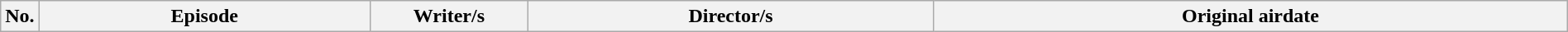<table class="wikitable plainrowheaders" style="width:100%; margin:auto;">
<tr>
<th width="20">No.</th>
<th>Episode</th>
<th width="120">Writer/s</th>
<th>Director/s</th>
<th>Original airdate<br>










</th>
</tr>
</table>
